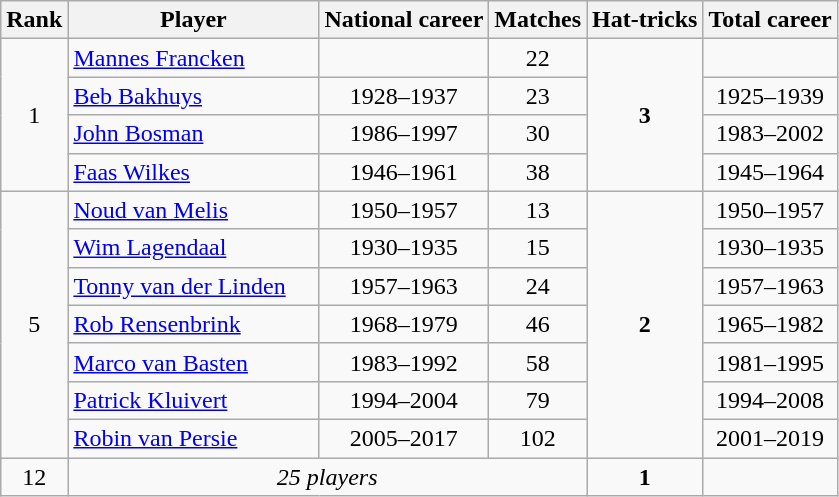<table class="wikitable sortable" style="text-align:center;">
<tr>
<th>Rank</th>
<th style="width:160px;">Player</th>
<th>National career</th>
<th>Matches</th>
<th>Hat-tricks</th>
<th>Total career</th>
</tr>
<tr>
<td rowspan=4>1</td>
<td align=left><a href='#'>Mannes Francken</a></td>
<td></td>
<td>22</td>
<td rowspan=4><strong>3</strong></td>
<td></td>
</tr>
<tr>
<td align=left><a href='#'>Beb Bakhuys</a></td>
<td>1928–1937</td>
<td>23</td>
<td>1925–1939</td>
</tr>
<tr>
<td align=left><a href='#'>John Bosman</a></td>
<td>1986–1997</td>
<td>30</td>
<td>1983–2002</td>
</tr>
<tr>
<td align=left><a href='#'>Faas Wilkes</a></td>
<td>1946–1961</td>
<td>38</td>
<td>1945–1964</td>
</tr>
<tr>
<td rowspan=7>5</td>
<td align=left><a href='#'>Noud van Melis</a></td>
<td>1950–1957</td>
<td>13</td>
<td rowspan=7><strong>2</strong></td>
<td>1950–1957</td>
</tr>
<tr>
<td align=left><a href='#'>Wim Lagendaal</a></td>
<td>1930–1935</td>
<td>15</td>
<td>1930–1935</td>
</tr>
<tr>
<td align=left><a href='#'>Tonny van der Linden</a></td>
<td>1957–1963</td>
<td>24</td>
<td>1957–1963</td>
</tr>
<tr>
<td align=left><a href='#'>Rob Rensenbrink</a></td>
<td>1968–1979</td>
<td>46</td>
<td>1965–1982</td>
</tr>
<tr>
<td align=left><a href='#'>Marco van Basten</a></td>
<td>1983–1992</td>
<td>58</td>
<td>1981–1995</td>
</tr>
<tr>
<td align=left><a href='#'>Patrick Kluivert</a></td>
<td>1994–2004</td>
<td>79</td>
<td>1994–2008</td>
</tr>
<tr>
<td align=left><a href='#'>Robin van Persie</a></td>
<td>2005–2017</td>
<td>102</td>
<td>2001–2019</td>
</tr>
<tr>
<td>12</td>
<td align=center colspan=3><em>25 players</em></td>
<td><strong>1</strong></td>
<td></td>
</tr>
</table>
